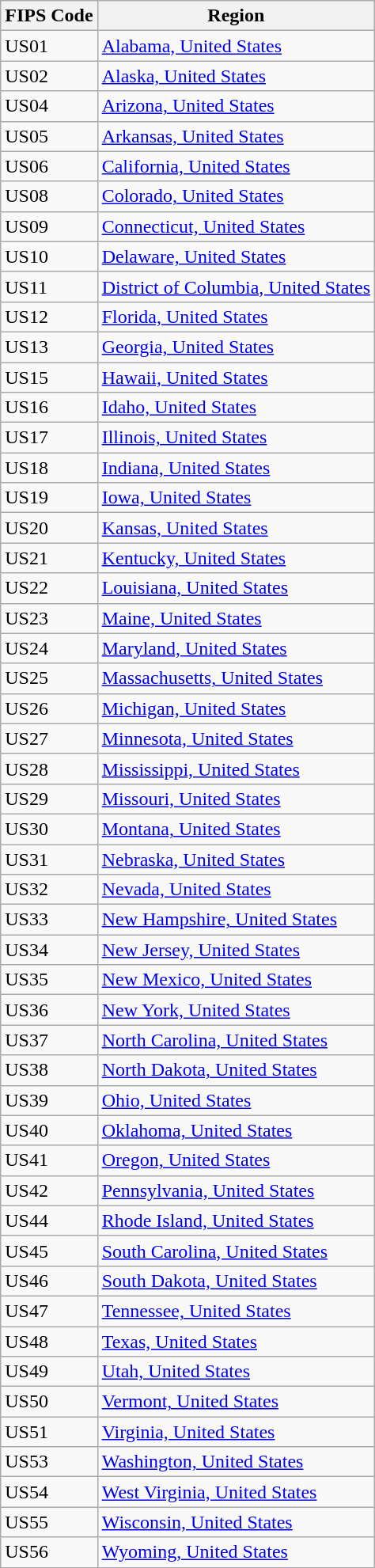<table class="wikitable">
<tr>
<th>FIPS Code</th>
<th>Region</th>
</tr>
<tr>
<td>US01</td>
<td><a href='#'>Alabama, United States</a></td>
</tr>
<tr>
<td>US02</td>
<td><a href='#'>Alaska, United States</a></td>
</tr>
<tr>
<td>US04</td>
<td><a href='#'>Arizona, United States</a></td>
</tr>
<tr>
<td>US05</td>
<td><a href='#'>Arkansas, United States</a></td>
</tr>
<tr>
<td>US06</td>
<td><a href='#'>California, United States</a></td>
</tr>
<tr>
<td>US08</td>
<td><a href='#'>Colorado, United States</a></td>
</tr>
<tr>
<td>US09</td>
<td><a href='#'>Connecticut, United States</a></td>
</tr>
<tr>
<td>US10</td>
<td><a href='#'>Delaware, United States</a></td>
</tr>
<tr>
<td>US11</td>
<td><a href='#'>District of Columbia, United States</a></td>
</tr>
<tr>
<td>US12</td>
<td><a href='#'>Florida, United States</a></td>
</tr>
<tr>
<td>US13</td>
<td><a href='#'>Georgia, United States</a></td>
</tr>
<tr>
<td>US15</td>
<td><a href='#'>Hawaii, United States</a></td>
</tr>
<tr>
<td>US16</td>
<td><a href='#'>Idaho, United States</a></td>
</tr>
<tr>
<td>US17</td>
<td><a href='#'>Illinois, United States</a></td>
</tr>
<tr>
<td>US18</td>
<td><a href='#'>Indiana, United States</a></td>
</tr>
<tr>
<td>US19</td>
<td><a href='#'>Iowa, United States</a></td>
</tr>
<tr>
<td>US20</td>
<td><a href='#'>Kansas, United States</a></td>
</tr>
<tr>
<td>US21</td>
<td><a href='#'>Kentucky, United States</a></td>
</tr>
<tr>
<td>US22</td>
<td><a href='#'>Louisiana, United States</a></td>
</tr>
<tr>
<td>US23</td>
<td><a href='#'>Maine, United States</a></td>
</tr>
<tr>
<td>US24</td>
<td><a href='#'>Maryland, United States</a></td>
</tr>
<tr>
<td>US25</td>
<td><a href='#'>Massachusetts, United States</a></td>
</tr>
<tr>
<td>US26</td>
<td><a href='#'>Michigan, United States</a></td>
</tr>
<tr>
<td>US27</td>
<td><a href='#'>Minnesota, United States</a></td>
</tr>
<tr>
<td>US28</td>
<td><a href='#'>Mississippi, United States</a></td>
</tr>
<tr>
<td>US29</td>
<td><a href='#'>Missouri, United States</a></td>
</tr>
<tr>
<td>US30</td>
<td><a href='#'>Montana, United States</a></td>
</tr>
<tr>
<td>US31</td>
<td><a href='#'>Nebraska, United States</a></td>
</tr>
<tr>
<td>US32</td>
<td><a href='#'>Nevada, United States</a></td>
</tr>
<tr>
<td>US33</td>
<td><a href='#'>New Hampshire, United States</a></td>
</tr>
<tr>
<td>US34</td>
<td><a href='#'>New Jersey, United States</a></td>
</tr>
<tr>
<td>US35</td>
<td><a href='#'>New Mexico, United States</a></td>
</tr>
<tr>
<td>US36</td>
<td><a href='#'>New York, United States</a></td>
</tr>
<tr>
<td>US37</td>
<td><a href='#'>North Carolina, United States</a></td>
</tr>
<tr>
<td>US38</td>
<td><a href='#'>North Dakota, United States</a></td>
</tr>
<tr>
<td>US39</td>
<td><a href='#'>Ohio, United States</a></td>
</tr>
<tr>
<td>US40</td>
<td><a href='#'>Oklahoma, United States</a></td>
</tr>
<tr>
<td>US41</td>
<td><a href='#'>Oregon, United States</a></td>
</tr>
<tr>
<td>US42</td>
<td><a href='#'>Pennsylvania, United States</a></td>
</tr>
<tr>
<td>US44</td>
<td><a href='#'>Rhode Island, United States</a></td>
</tr>
<tr>
<td>US45</td>
<td><a href='#'>South Carolina, United States</a></td>
</tr>
<tr>
<td>US46</td>
<td><a href='#'>South Dakota, United States</a></td>
</tr>
<tr>
<td>US47</td>
<td><a href='#'>Tennessee, United States</a></td>
</tr>
<tr>
<td>US48</td>
<td><a href='#'>Texas, United States</a></td>
</tr>
<tr>
<td>US49</td>
<td><a href='#'>Utah, United States</a></td>
</tr>
<tr>
<td>US50</td>
<td><a href='#'>Vermont, United States</a></td>
</tr>
<tr>
<td>US51</td>
<td><a href='#'>Virginia, United States</a></td>
</tr>
<tr>
<td>US53</td>
<td><a href='#'>Washington, United States</a></td>
</tr>
<tr>
<td>US54</td>
<td><a href='#'>West Virginia, United States</a></td>
</tr>
<tr>
<td>US55</td>
<td><a href='#'>Wisconsin, United States</a></td>
</tr>
<tr>
<td>US56</td>
<td><a href='#'>Wyoming, United States</a></td>
</tr>
</table>
